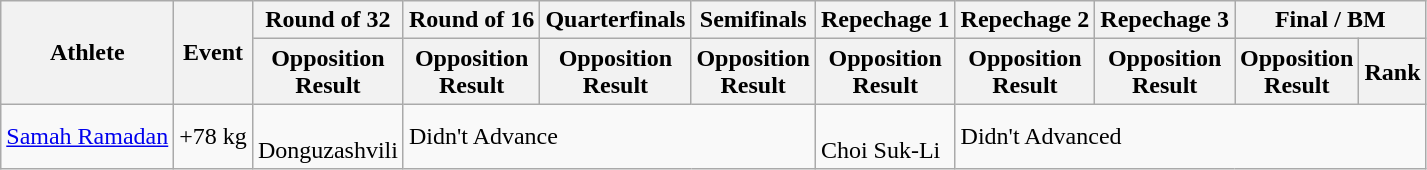<table class="wikitable">
<tr>
<th rowspan="2">Athlete</th>
<th rowspan="2">Event</th>
<th>Round of 32</th>
<th>Round of 16</th>
<th>Quarterfinals</th>
<th>Semifinals</th>
<th>Repechage 1</th>
<th>Repechage 2</th>
<th>Repechage 3</th>
<th colspan="2">Final / <abbr>BM</abbr></th>
</tr>
<tr>
<th>Opposition<br>Result</th>
<th>Opposition<br>Result</th>
<th>Opposition<br>Result</th>
<th>Opposition<br>Result</th>
<th>Opposition<br>Result</th>
<th>Opposition<br>Result</th>
<th>Opposition<br>Result</th>
<th>Opposition<br>Result</th>
<th>Rank</th>
</tr>
<tr>
<td><a href='#'>Samah Ramadan</a></td>
<td>+78 kg</td>
<td><br>Donguzashvili</td>
<td colspan="3">Didn't Advance</td>
<td><br>Choi Suk-Li</td>
<td colspan="4">Didn't Advanced</td>
</tr>
</table>
